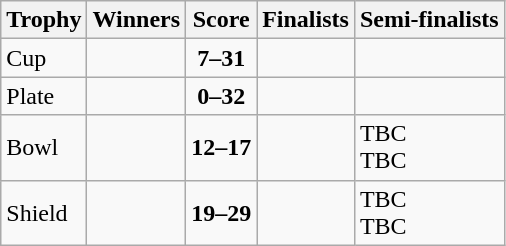<table class="wikitable" style="text-align:left">
<tr>
<th>Trophy</th>
<th>Winners</th>
<th>Score</th>
<th>Finalists</th>
<th>Semi-finalists</th>
</tr>
<tr>
<td>Cup</td>
<td></td>
<td align=center><strong>7–31</strong></td>
<td></td>
<td><br></td>
</tr>
<tr>
<td>Plate</td>
<td></td>
<td align=center><strong>0–32</strong></td>
<td></td>
<td><br></td>
</tr>
<tr>
<td>Bowl</td>
<td></td>
<td align=center><strong>12–17</strong></td>
<td></td>
<td>TBC<br>TBC</td>
</tr>
<tr>
<td>Shield</td>
<td></td>
<td align=center><strong>19–29</strong></td>
<td></td>
<td>TBC<br>TBC</td>
</tr>
</table>
